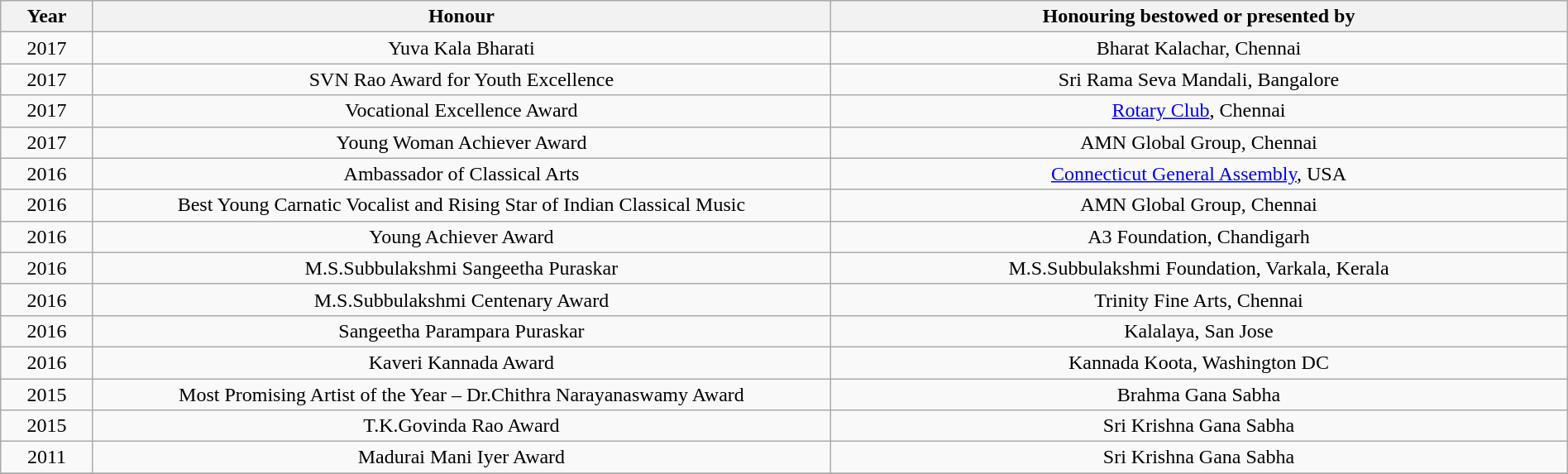<table class="wikitable" style="width:100%;">
<tr>
<th width=5%>Year</th>
<th style="width:40%;">Honour</th>
<th style="width:40%;">Honouring bestowed or presented by</th>
</tr>
<tr>
<td style="text-align:center;">2017</td>
<td style="text-align:center;">Yuva Kala Bharati</td>
<td style="text-align:center;">Bharat Kalachar, Chennai</td>
</tr>
<tr>
<td style="text-align:center;">2017</td>
<td style="text-align:center;">SVN Rao Award for Youth Excellence</td>
<td style="text-align:center;">Sri Rama Seva Mandali, Bangalore</td>
</tr>
<tr>
<td style="text-align:center;">2017</td>
<td style="text-align:center;">Vocational Excellence Award</td>
<td style="text-align:center;"><a href='#'>Rotary Club</a>, Chennai</td>
</tr>
<tr>
<td style="text-align:center;">2017</td>
<td style="text-align:center;">Young Woman Achiever Award</td>
<td style="text-align:center;">AMN Global Group, Chennai</td>
</tr>
<tr>
<td style="text-align:center;">2016</td>
<td style="text-align:center;">Ambassador of Classical Arts</td>
<td style="text-align:center;"><a href='#'>Connecticut General Assembly</a>, USA</td>
</tr>
<tr>
<td style="text-align:center;">2016</td>
<td style="text-align:center;">Best Young Carnatic Vocalist  and Rising Star of Indian Classical Music</td>
<td style="text-align:center;">AMN Global Group, Chennai</td>
</tr>
<tr>
<td style="text-align:center;">2016</td>
<td style="text-align:center;">Young Achiever Award</td>
<td style="text-align:center;">A3 Foundation, Chandigarh</td>
</tr>
<tr>
<td style="text-align:center;">2016</td>
<td style="text-align:center;">M.S.Subbulakshmi Sangeetha Puraskar</td>
<td style="text-align:center;">M.S.Subbulakshmi Foundation, Varkala, Kerala</td>
</tr>
<tr>
<td style="text-align:center;">2016</td>
<td style="text-align:center;">M.S.Subbulakshmi Centenary Award</td>
<td style="text-align:center;">Trinity Fine Arts, Chennai</td>
</tr>
<tr>
<td style="text-align:center;">2016</td>
<td style="text-align:center;">Sangeetha Parampara Puraskar</td>
<td style="text-align:center;">Kalalaya, San Jose</td>
</tr>
<tr>
<td style="text-align:center;">2016</td>
<td style="text-align:center;">Kaveri Kannada Award</td>
<td style="text-align:center;">Kannada Koota, Washington DC</td>
</tr>
<tr>
<td style="text-align:center;">2015</td>
<td style="text-align:center;">Most Promising Artist of the Year – Dr.Chithra Narayanaswamy Award</td>
<td style="text-align:center;">Brahma Gana Sabha</td>
</tr>
<tr>
<td style="text-align:center;">2015</td>
<td style="text-align:center;">T.K.Govinda Rao Award</td>
<td style="text-align:center;">Sri Krishna Gana Sabha</td>
</tr>
<tr>
<td style="text-align:center;">2011</td>
<td style="text-align:center;">Madurai Mani Iyer Award</td>
<td style="text-align:center;">Sri Krishna Gana Sabha</td>
</tr>
<tr>
</tr>
</table>
